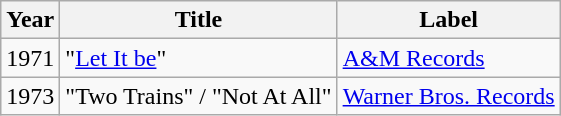<table class="wikitable sortable">
<tr>
<th>Year</th>
<th>Title</th>
<th>Label</th>
</tr>
<tr>
<td>1971</td>
<td>"<a href='#'>Let It be</a>"</td>
<td><a href='#'>A&M Records</a></td>
</tr>
<tr>
<td>1973</td>
<td>"Two Trains" / "Not At All"</td>
<td><a href='#'>Warner Bros. Records</a></td>
</tr>
</table>
